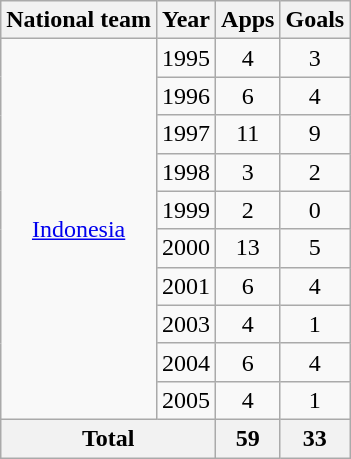<table class="wikitable" style="text-align:center">
<tr>
<th>National team</th>
<th>Year</th>
<th>Apps</th>
<th>Goals</th>
</tr>
<tr>
<td rowspan="10"><a href='#'>Indonesia</a></td>
<td>1995</td>
<td>4</td>
<td>3</td>
</tr>
<tr>
<td>1996</td>
<td>6</td>
<td>4</td>
</tr>
<tr>
<td>1997</td>
<td>11</td>
<td>9</td>
</tr>
<tr>
<td>1998</td>
<td>3</td>
<td>2</td>
</tr>
<tr>
<td>1999</td>
<td>2</td>
<td>0</td>
</tr>
<tr>
<td>2000</td>
<td>13</td>
<td>5</td>
</tr>
<tr>
<td>2001</td>
<td>6</td>
<td>4</td>
</tr>
<tr>
<td>2003</td>
<td>4</td>
<td>1</td>
</tr>
<tr>
<td>2004</td>
<td>6</td>
<td>4</td>
</tr>
<tr>
<td>2005</td>
<td>4</td>
<td>1</td>
</tr>
<tr>
<th colspan="2">Total</th>
<th>59</th>
<th>33</th>
</tr>
</table>
